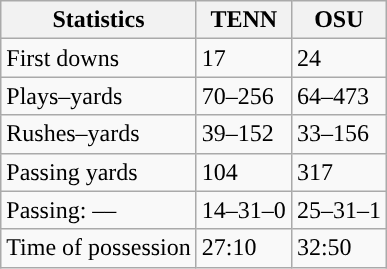<table class="wikitable" style="float:left">
<tr>
<th>Statistics</th>
<th>TENN</th>
<th>OSU</th>
</tr>
<tr>
<td>First downs</td>
<td>17</td>
<td>24</td>
</tr>
<tr>
<td>Plays–yards</td>
<td>70–256</td>
<td>64–473</td>
</tr>
<tr>
<td>Rushes–yards</td>
<td>39–152</td>
<td>33–156</td>
</tr>
<tr>
<td>Passing yards</td>
<td>104</td>
<td>317</td>
</tr>
<tr>
<td>Passing: ––</td>
<td>14–31–0</td>
<td>25–31–1</td>
</tr>
<tr>
<td>Time of possession</td>
<td>27:10</td>
<td>32:50</td>
</tr>
</table>
